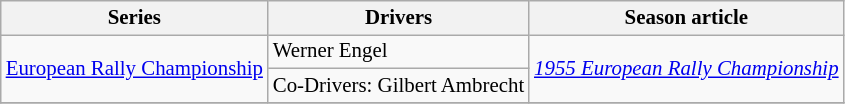<table class="wikitable" style="font-size: 87%;">
<tr>
<th>Series</th>
<th>Drivers</th>
<th>Season article</th>
</tr>
<tr>
<td rowspan=2><a href='#'>European Rally Championship</a></td>
<td> Werner Engel</td>
<td rowspan=2><em><a href='#'>1955 European Rally Championship</a></em></td>
</tr>
<tr>
<td>Co-Drivers:  Gilbert Ambrecht</td>
</tr>
<tr>
</tr>
</table>
